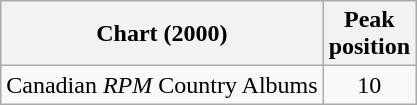<table class="wikitable">
<tr>
<th>Chart (2000)</th>
<th>Peak<br>position</th>
</tr>
<tr>
<td>Canadian <em>RPM</em> Country Albums</td>
<td align="center">10</td>
</tr>
</table>
